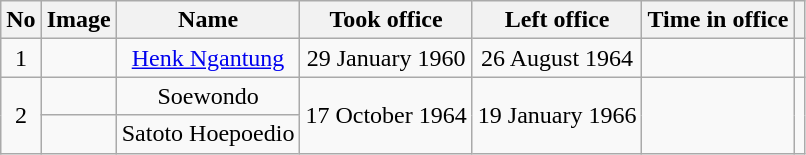<table class="wikitable" style="float:center; text-align:center">
<tr>
<th>No</th>
<th>Image</th>
<th>Name</th>
<th>Took office</th>
<th>Left office</th>
<th>Time in office</th>
<th></th>
</tr>
<tr>
<td>1</td>
<td></td>
<td><a href='#'>Henk Ngantung</a></td>
<td>29 January 1960</td>
<td>26 August 1964</td>
<td></td>
<td></td>
</tr>
<tr>
<td rowspan="2">2</td>
<td></td>
<td>Soewondo</td>
<td rowspan="2">17 October 1964</td>
<td rowspan="2">19 January 1966</td>
<td rowspan="2"></td>
<td rowspan="2"></td>
</tr>
<tr>
<td></td>
<td>Satoto Hoepoedio</td>
</tr>
</table>
